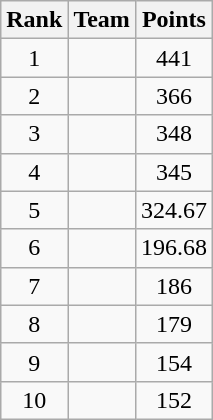<table class="wikitable sortable">
<tr>
<th>Rank</th>
<th>Team</th>
<th>Points</th>
</tr>
<tr>
<td align=center>1</td>
<td></td>
<td align=center>441</td>
</tr>
<tr>
<td align=center>2</td>
<td></td>
<td align=center>366</td>
</tr>
<tr>
<td align=center>3</td>
<td></td>
<td align=center>348</td>
</tr>
<tr>
<td align=center>4</td>
<td></td>
<td align=center>345</td>
</tr>
<tr>
<td align=center>5</td>
<td></td>
<td align=center>324.67</td>
</tr>
<tr>
<td align=center>6</td>
<td></td>
<td align=center>196.68</td>
</tr>
<tr>
<td align=center>7</td>
<td></td>
<td align=center>186</td>
</tr>
<tr>
<td align=center>8</td>
<td></td>
<td align=center>179</td>
</tr>
<tr>
<td align=center>9</td>
<td></td>
<td align=center>154</td>
</tr>
<tr>
<td align=center>10</td>
<td></td>
<td align=center>152</td>
</tr>
</table>
